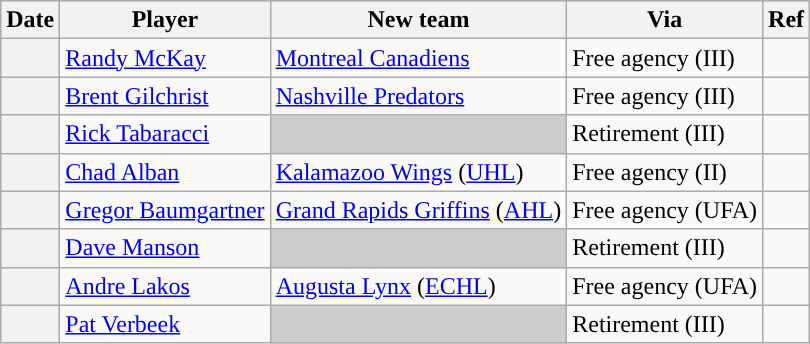<table class="wikitable plainrowheaders">
<tr style="background:#ddd; text-align:center;">
<th>Date</th>
<th>Player</th>
<th>New team</th>
<th>Via</th>
<th>Ref</th>
</tr>
<tr>
<th scope="row"></th>
<td><a href='#'>Randy McKay</a></td>
<td><a href='#'>Montreal Canadiens</a></td>
<td>Free agency (III)</td>
<td></td>
</tr>
<tr>
<th scope="row"></th>
<td><a href='#'>Brent Gilchrist</a></td>
<td><a href='#'>Nashville Predators</a></td>
<td>Free agency (III)</td>
<td></td>
</tr>
<tr>
<th scope="row"></th>
<td><a href='#'>Rick Tabaracci</a></td>
<td style="background:#ccc"></td>
<td>Retirement (III)</td>
<td></td>
</tr>
<tr>
<th scope="row"></th>
<td><a href='#'>Chad Alban</a></td>
<td><a href='#'>Kalamazoo Wings</a> (<a href='#'>UHL</a>)</td>
<td>Free agency (II)</td>
<td></td>
</tr>
<tr>
<th scope="row"></th>
<td><a href='#'>Gregor Baumgartner</a></td>
<td><a href='#'>Grand Rapids Griffins</a> (<a href='#'>AHL</a>)</td>
<td>Free agency (UFA)</td>
<td></td>
</tr>
<tr>
<th scope="row"></th>
<td><a href='#'>Dave Manson</a></td>
<td style="background:#ccc"></td>
<td>Retirement (III)</td>
<td></td>
</tr>
<tr>
<th scope="row"></th>
<td><a href='#'>Andre Lakos</a></td>
<td><a href='#'>Augusta Lynx</a> (<a href='#'>ECHL</a>)</td>
<td>Free agency (UFA)</td>
<td></td>
</tr>
<tr>
<th scope="row"></th>
<td><a href='#'>Pat Verbeek</a></td>
<td style="background:#ccc"></td>
<td>Retirement (III)</td>
<td></td>
</tr>
</table>
